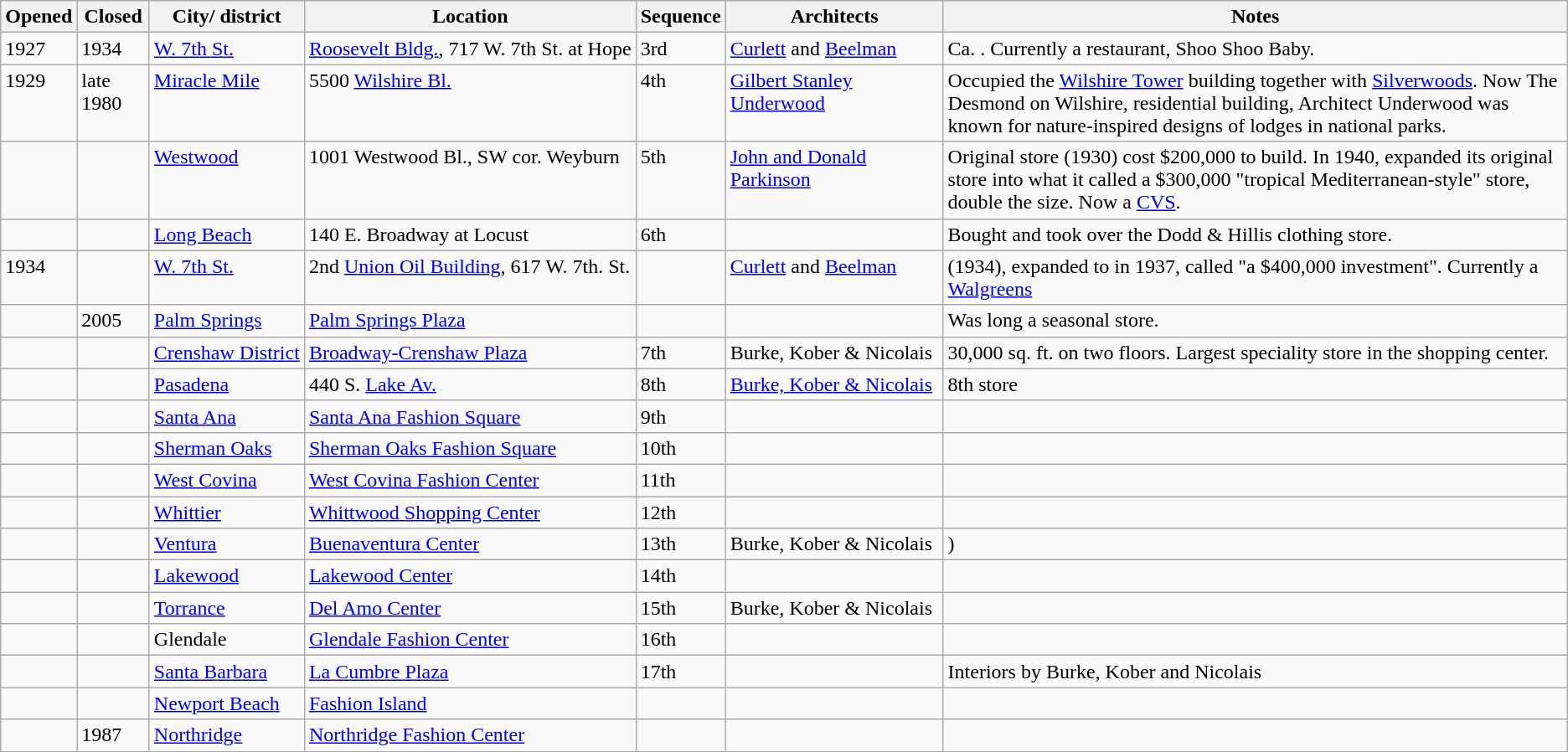<table class="wikitable sortable sort-under-center">
<tr>
<th>Opened</th>
<th>Closed</th>
<th>City/ district</th>
<th>Location</th>
<th>Sequence</th>
<th>Architects</th>
<th>Notes</th>
</tr>
<tr>
<td style="vertical-align:top;">1927</td>
<td>1934</td>
<td style="vertical-align:top;"><a href='#'>W. 7th St.</a></td>
<td style="vertical-align:top;"><a href='#'>Roosevelt Bldg.</a>, 717 W. 7th St. at Hope</td>
<td style="vertical-align:top;">3rd</td>
<td style="vertical-align:top;"><a href='#'>Curlett</a> and <a href='#'>Beelman</a></td>
<td style="vertical-align:top;">Ca. . Currently a restaurant, Shoo Shoo Baby.</td>
</tr>
<tr>
<td style="vertical-align:top;">1929</td>
<td style="vertical-align:top;">late 1980</td>
<td style="vertical-align:top;"><a href='#'>Miracle Mile</a></td>
<td style="vertical-align:top;">5500 <a href='#'>Wilshire Bl.</a></td>
<td style="vertical-align:top;">4th</td>
<td style="vertical-align:top;"><a href='#'>Gilbert Stanley Underwood</a></td>
<td style="vertical-align:top;">Occupied the <a href='#'>Wilshire Tower</a> building together with <a href='#'>Silverwoods</a>. Now The Desmond on Wilshire, residential building, Architect Underwood was known for nature-inspired designs of lodges in national parks.</td>
</tr>
<tr>
<td style="vertical-align:top;"></td>
<td style="vertical-align:top;"></td>
<td style="vertical-align:top;"><a href='#'>Westwood</a></td>
<td style="vertical-align:top;">1001 Westwood Bl., SW cor. Weyburn</td>
<td style="vertical-align:top;">5th</td>
<td style="vertical-align:top;"><a href='#'>John and Donald Parkinson</a></td>
<td style="vertical-align:top;">Original store (1930) cost $200,000 to build. In 1940, expanded its original store into what it called a $300,000 "tropical Mediterranean-style" store, double the size. Now a <a href='#'>CVS</a>.</td>
</tr>
<tr>
<td style="vertical-align:top;"></td>
<td style="vertical-align:top;"></td>
<td style="vertical-align:top;"><a href='#'>Long Beach</a></td>
<td style="vertical-align:top;">140 E. Broadway at Locust</td>
<td style="vertical-align:top;">6th</td>
<td style="vertical-align:top;"></td>
<td style="vertical-align:top;">Bought and took over the Dodd & Hillis clothing store.</td>
</tr>
<tr>
<td style="vertical-align:top;">1934</td>
<td></td>
<td style="vertical-align:top;"><a href='#'>W. 7th St.</a></td>
<td style="vertical-align:top;">2nd <a href='#'>Union Oil Building</a>, 617 W. 7th. St.</td>
<td style="vertical-align:top;"></td>
<td style="vertical-align:top;"><a href='#'>Curlett</a> and <a href='#'>Beelman</a></td>
<td style="vertical-align:top;"> (1934), expanded to  in 1937, called "a $400,000 investment". Currently a <a href='#'>Walgreens</a></td>
</tr>
<tr>
<td style="vertical-align:top;"></td>
<td style="vertical-align:top;">2005</td>
<td style="vertical-align:top;"><a href='#'>Palm Springs</a></td>
<td style="vertical-align:top;"><a href='#'>Palm Springs Plaza</a></td>
<td style="vertical-align:top;"></td>
<td style="vertical-align:top;"></td>
<td style="vertical-align:top;">Was long a seasonal store.</td>
</tr>
<tr>
<td style="vertical-align:top;"></td>
<td style="vertical-align:top;"></td>
<td style="vertical-align:top;"><a href='#'>Crenshaw District</a></td>
<td style="vertical-align:top;"><a href='#'>Broadway-Crenshaw Plaza</a></td>
<td style="vertical-align:top;">7th</td>
<td style="vertical-align:top;">Burke, Kober & Nicolais</td>
<td style="vertical-align:top;">30,000 sq. ft. on two floors. Largest speciality store in the shopping center.</td>
</tr>
<tr>
<td></td>
<td></td>
<td><a href='#'>Pasadena</a></td>
<td>440 S. <a href='#'>Lake Av.</a></td>
<td>8th</td>
<td><a href='#'>Burke, Kober & Nicolais</a></td>
<td>8th store</td>
</tr>
<tr>
<td></td>
<td></td>
<td><a href='#'>Santa Ana</a></td>
<td><a href='#'>Santa Ana Fashion Square</a></td>
<td>9th</td>
<td></td>
<td></td>
</tr>
<tr>
<td></td>
<td></td>
<td><a href='#'>Sherman Oaks</a></td>
<td><a href='#'>Sherman Oaks Fashion Square</a></td>
<td>10th</td>
<td></td>
<td></td>
</tr>
<tr>
<td></td>
<td></td>
<td><a href='#'>West Covina</a></td>
<td><a href='#'>West Covina Fashion Center</a></td>
<td>11th</td>
<td></td>
<td></td>
</tr>
<tr>
<td></td>
<td></td>
<td><a href='#'>Whittier</a></td>
<td><a href='#'>Whittwood Shopping Center</a></td>
<td>12th</td>
<td></td>
<td></td>
</tr>
<tr>
<td></td>
<td></td>
<td><a href='#'>Ventura</a></td>
<td><a href='#'>Buenaventura Center</a></td>
<td>13th</td>
<td>Burke, Kober & Nicolais</td>
<td>)</td>
</tr>
<tr>
<td></td>
<td></td>
<td><a href='#'>Lakewood</a></td>
<td><a href='#'>Lakewood Center</a></td>
<td>14th</td>
<td></td>
<td></td>
</tr>
<tr>
<td></td>
<td></td>
<td><a href='#'>Torrance</a></td>
<td><a href='#'>Del Amo Center</a></td>
<td>15th</td>
<td>Burke, Kober & Nicolais</td>
<td></td>
</tr>
<tr>
<td></td>
<td></td>
<td>Glendale</td>
<td><a href='#'>Glendale Fashion Center</a></td>
<td>16th</td>
<td></td>
<td></td>
</tr>
<tr>
<td></td>
<td></td>
<td><a href='#'>Santa Barbara</a></td>
<td><a href='#'>La Cumbre Plaza</a></td>
<td>17th</td>
<td></td>
<td>Interiors by Burke, Kober and Nicolais</td>
</tr>
<tr>
<td></td>
<td></td>
<td><a href='#'>Newport Beach</a></td>
<td><a href='#'>Fashion Island</a></td>
<td></td>
<td></td>
<td></td>
</tr>
<tr>
<td></td>
<td>1987</td>
<td><a href='#'>Northridge</a></td>
<td><a href='#'>Northridge Fashion Center</a></td>
<td></td>
<td></td>
<td></td>
</tr>
</table>
